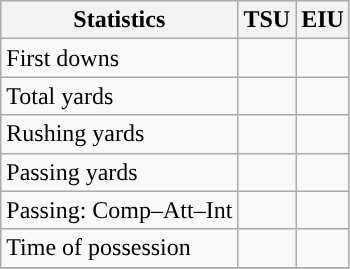<table class="wikitable" style="float: left;">
<tr>
<th>Statistics</th>
<th>TSU</th>
<th>EIU</th>
</tr>
<tr>
<td>First downs</td>
<td></td>
<td></td>
</tr>
<tr>
<td>Total yards</td>
<td></td>
<td></td>
</tr>
<tr>
<td>Rushing yards</td>
<td></td>
<td></td>
</tr>
<tr>
<td>Passing yards</td>
<td></td>
<td></td>
</tr>
<tr>
<td>Passing: Comp–Att–Int</td>
<td></td>
<td></td>
</tr>
<tr>
<td>Time of possession</td>
<td></td>
<td></td>
</tr>
<tr>
</tr>
</table>
